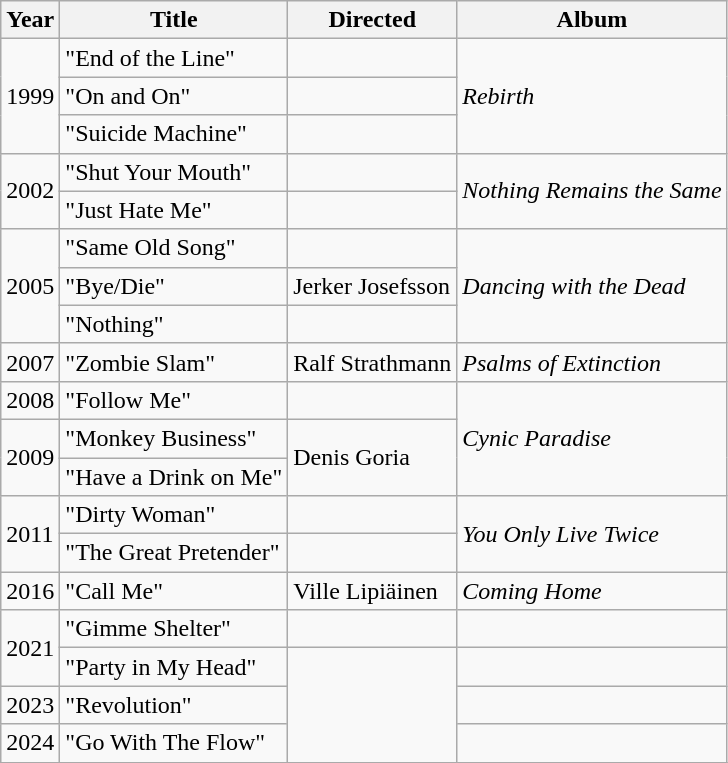<table class="wikitable">
<tr>
<th>Year</th>
<th>Title</th>
<th>Directed</th>
<th>Album</th>
</tr>
<tr>
<td rowspan=3>1999</td>
<td>"End of the Line"</td>
<td></td>
<td rowspan=3><em>Rebirth</em></td>
</tr>
<tr>
<td>"On and On"</td>
<td></td>
</tr>
<tr>
<td>"Suicide Machine"</td>
<td></td>
</tr>
<tr>
<td rowspan=2>2002</td>
<td>"Shut Your Mouth"</td>
<td></td>
<td rowspan=2><em>Nothing Remains the Same</em></td>
</tr>
<tr>
<td>"Just Hate Me"</td>
<td></td>
</tr>
<tr>
<td rowspan=3>2005</td>
<td>"Same Old Song"</td>
<td></td>
<td rowspan=3><em>Dancing with the Dead</em></td>
</tr>
<tr>
<td>"Bye/Die"</td>
<td>Jerker Josefsson</td>
</tr>
<tr>
<td>"Nothing"</td>
<td></td>
</tr>
<tr>
<td>2007</td>
<td>"Zombie Slam"</td>
<td>Ralf Strathmann</td>
<td><em>Psalms of Extinction</em></td>
</tr>
<tr>
<td>2008</td>
<td>"Follow Me"</td>
<td></td>
<td rowspan=3><em>Cynic Paradise</em></td>
</tr>
<tr>
<td rowspan=2>2009</td>
<td>"Monkey Business"</td>
<td rowspan=2>Denis Goria</td>
</tr>
<tr>
<td>"Have a Drink on Me"</td>
</tr>
<tr>
<td rowspan=2>2011</td>
<td>"Dirty Woman"</td>
<td></td>
<td rowspan=2><em>You Only Live Twice</em></td>
</tr>
<tr>
<td>"The Great Pretender"</td>
<td></td>
</tr>
<tr>
<td>2016</td>
<td>"Call Me"</td>
<td>Ville Lipiäinen </td>
<td><em>Coming Home</em></td>
</tr>
<tr>
<td rowspan="2">2021</td>
<td>"Gimme Shelter"</td>
<td></td>
<td></td>
</tr>
<tr>
<td>"Party in My Head"</td>
<td rowspan="3"></td>
</tr>
<tr>
<td>2023</td>
<td>"Revolution"</td>
<td></td>
</tr>
<tr>
<td>2024</td>
<td>"Go With The Flow"</td>
<td></td>
</tr>
<tr>
</tr>
</table>
